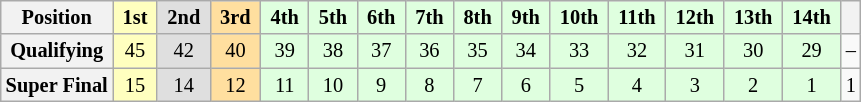<table class="wikitable" style="font-size:85%; text-align:center">
<tr>
<th>Position</th>
<td style="background:#ffffbf;"> <strong>1st</strong> </td>
<td style="background:#dfdfdf;"> <strong>2nd</strong> </td>
<td style="background:#ffdf9f;"> <strong>3rd</strong> </td>
<td style="background:#dfffdf;"> <strong>4th</strong> </td>
<td style="background:#dfffdf;"> <strong>5th</strong> </td>
<td style="background:#dfffdf;"> <strong>6th</strong> </td>
<td style="background:#dfffdf;"> <strong>7th</strong> </td>
<td style="background:#dfffdf;"> <strong>8th</strong> </td>
<td style="background:#dfffdf;"> <strong>9th</strong> </td>
<td style="background:#dfffdf;"> <strong>10th</strong> </td>
<td style="background:#dfffdf;"> <strong>11th</strong> </td>
<td style="background:#dfffdf;"> <strong>12th</strong> </td>
<td style="background:#dfffdf;"> <strong>13th</strong> </td>
<td style="background:#dfffdf;"> <strong>14th</strong> </td>
<th></th>
</tr>
<tr>
<th>Qualifying</th>
<td style="background:#ffffbf;">45</td>
<td style="background:#dfdfdf;">42</td>
<td style="background:#ffdf9f;">40</td>
<td style="background:#dfffdf;">39</td>
<td style="background:#dfffdf;">38</td>
<td style="background:#dfffdf;">37</td>
<td style="background:#dfffdf;">36</td>
<td style="background:#dfffdf;">35</td>
<td style="background:#dfffdf;">34</td>
<td style="background:#dfffdf;">33</td>
<td style="background:#dfffdf;">32</td>
<td style="background:#dfffdf;">31</td>
<td style="background:#dfffdf;">30</td>
<td style="background:#dfffdf;">29</td>
<td>–</td>
</tr>
<tr>
<th>Super Final</th>
<td style="background:#ffffbf;">15</td>
<td style="background:#dfdfdf;">14</td>
<td style="background:#ffdf9f;">12</td>
<td style="background:#dfffdf;">11</td>
<td style="background:#dfffdf;">10</td>
<td style="background:#dfffdf;">9</td>
<td style="background:#dfffdf;">8</td>
<td style="background:#dfffdf;">7</td>
<td style="background:#dfffdf;">6</td>
<td style="background:#dfffdf;">5</td>
<td style="background:#dfffdf;">4</td>
<td style="background:#dfffdf;">3</td>
<td style="background:#dfffdf;">2</td>
<td style="background:#dfffdf;">1</td>
<td>1</td>
</tr>
</table>
